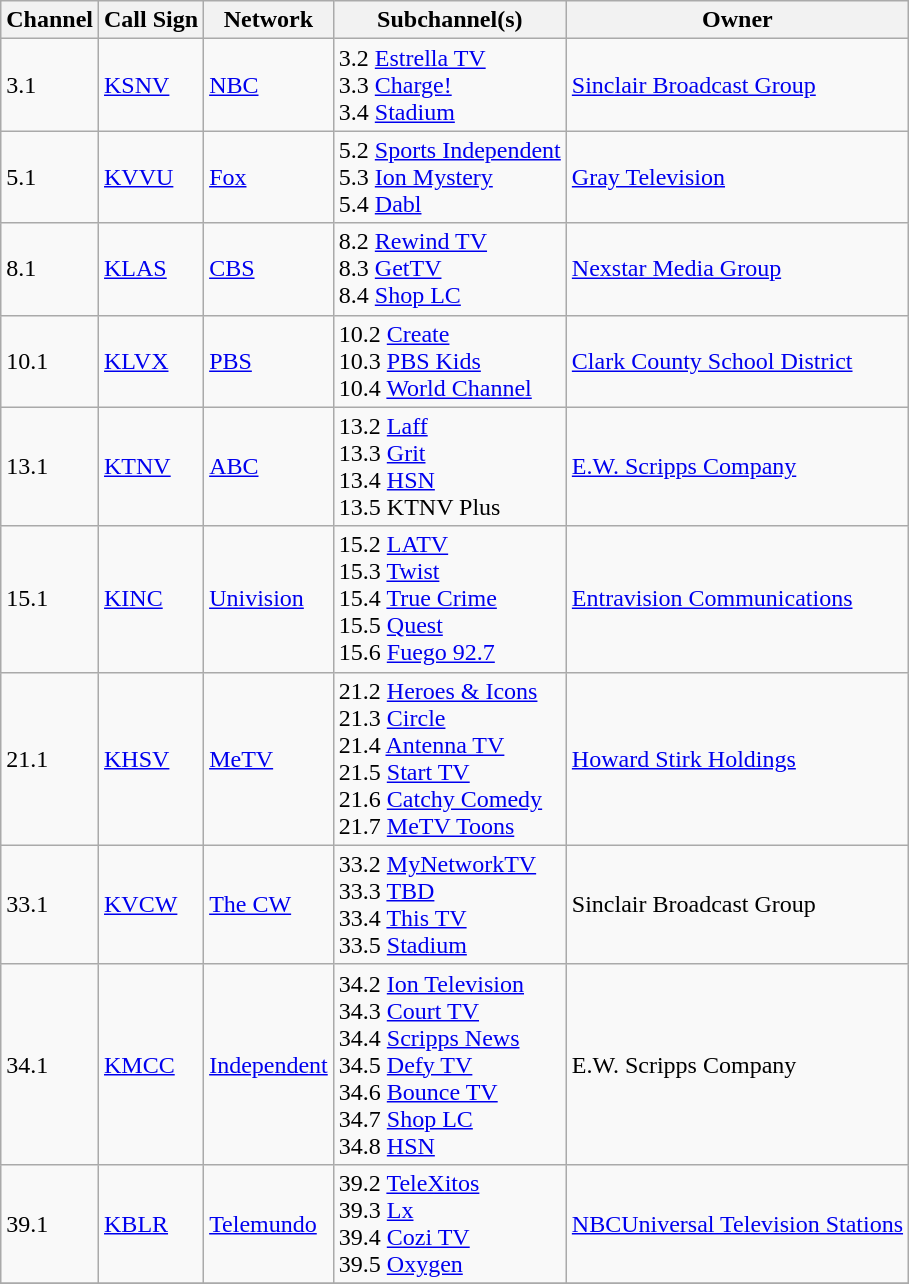<table class="wikitable">
<tr>
<th>Channel</th>
<th>Call Sign</th>
<th>Network</th>
<th>Subchannel(s)</th>
<th>Owner</th>
</tr>
<tr>
<td>3.1</td>
<td><a href='#'>KSNV</a></td>
<td><a href='#'>NBC</a></td>
<td>3.2 <a href='#'>Estrella TV</a> <br> 3.3 <a href='#'>Charge!</a> <br> 3.4 <a href='#'>Stadium</a></td>
<td><a href='#'>Sinclair Broadcast Group</a></td>
</tr>
<tr>
<td>5.1</td>
<td><a href='#'>KVVU</a></td>
<td><a href='#'>Fox</a></td>
<td>5.2 <a href='#'>Sports Independent</a> <br> 5.3 <a href='#'>Ion Mystery</a> <br> 5.4 <a href='#'>Dabl</a></td>
<td><a href='#'>Gray Television</a></td>
</tr>
<tr>
<td>8.1</td>
<td><a href='#'>KLAS</a></td>
<td><a href='#'>CBS</a></td>
<td>8.2 <a href='#'>Rewind TV</a> <br> 8.3 <a href='#'>GetTV</a> <br> 8.4 <a href='#'>Shop LC</a></td>
<td><a href='#'>Nexstar Media Group</a></td>
</tr>
<tr>
<td>10.1</td>
<td><a href='#'>KLVX</a></td>
<td><a href='#'>PBS</a></td>
<td>10.2 <a href='#'>Create</a> <br> 10.3 <a href='#'>PBS Kids</a> <br> 10.4 <a href='#'>World Channel</a></td>
<td><a href='#'>Clark County School District</a></td>
</tr>
<tr>
<td>13.1</td>
<td><a href='#'>KTNV</a></td>
<td><a href='#'>ABC</a></td>
<td>13.2 <a href='#'>Laff</a> <br> 13.3 <a href='#'>Grit</a> <br> 13.4 <a href='#'>HSN</a> <br> 13.5 KTNV Plus</td>
<td><a href='#'>E.W. Scripps Company</a></td>
</tr>
<tr>
<td>15.1</td>
<td><a href='#'>KINC</a></td>
<td><a href='#'>Univision</a></td>
<td>15.2 <a href='#'>LATV</a> <br> 15.3 <a href='#'>Twist</a> <br> 15.4 <a href='#'>True Crime</a> <br> 15.5 <a href='#'>Quest</a> <br> 15.6 <a href='#'>Fuego 92.7</a></td>
<td><a href='#'>Entravision Communications</a></td>
</tr>
<tr>
<td>21.1</td>
<td><a href='#'>KHSV</a></td>
<td><a href='#'>MeTV</a></td>
<td>21.2 <a href='#'>Heroes & Icons</a> <br> 21.3 <a href='#'>Circle</a> <br> 21.4 <a href='#'>Antenna TV</a><br> 21.5 <a href='#'>Start TV</a> <br> 21.6 <a href='#'>Catchy Comedy</a> <br> 21.7 <a href='#'>MeTV Toons</a></td>
<td><a href='#'>Howard Stirk Holdings</a></td>
</tr>
<tr>
<td>33.1</td>
<td><a href='#'>KVCW</a></td>
<td><a href='#'>The CW</a></td>
<td>33.2 <a href='#'>MyNetworkTV</a> <br> 33.3 <a href='#'>TBD</a> <br> 33.4 <a href='#'>This TV</a> <br> 33.5 <a href='#'>Stadium</a></td>
<td>Sinclair Broadcast Group</td>
</tr>
<tr>
<td>34.1</td>
<td><a href='#'>KMCC</a></td>
<td><a href='#'>Independent</a></td>
<td>34.2 <a href='#'>Ion Television</a> <br> 34.3 <a href='#'>Court TV</a> <br> 34.4 <a href='#'>Scripps News</a> <br> 34.5 <a href='#'>Defy TV</a> <br> 34.6 <a href='#'>Bounce TV</a> <br> 34.7 <a href='#'>Shop LC</a> <br> 34.8 <a href='#'>HSN</a></td>
<td>E.W. Scripps Company</td>
</tr>
<tr>
<td>39.1</td>
<td><a href='#'>KBLR</a></td>
<td><a href='#'>Telemundo</a></td>
<td>39.2 <a href='#'>TeleXitos</a> <br> 39.3 <a href='#'>Lx</a> <br> 39.4 <a href='#'>Cozi TV</a> <br> 39.5 <a href='#'>Oxygen</a></td>
<td><a href='#'>NBCUniversal Television Stations</a></td>
</tr>
<tr>
</tr>
</table>
